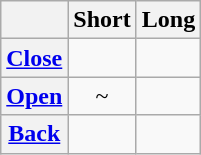<table class="wikitable" style="text-align:center;">
<tr>
<th></th>
<th>Short</th>
<th>Long</th>
</tr>
<tr>
<th><a href='#'>Close</a></th>
<td></td>
<td></td>
</tr>
<tr>
<th><a href='#'>Open</a></th>
<td>~</td>
<td></td>
</tr>
<tr>
<th><a href='#'>Back</a></th>
<td></td>
<td></td>
</tr>
</table>
